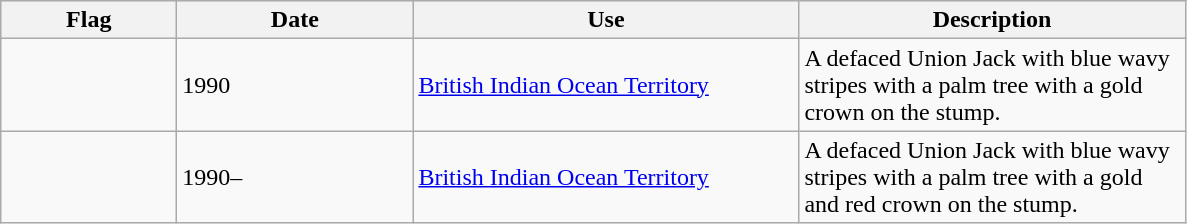<table class="wikitable">
<tr style="background:#efefef;">
<th style="width:110px;">Flag</th>
<th style="width:150px;">Date</th>
<th style="width:250px;">Use</th>
<th style="width:250px;">Description</th>
</tr>
<tr>
<td></td>
<td>1990</td>
<td><a href='#'>British Indian Ocean Territory</a></td>
<td>A defaced Union Jack with blue wavy stripes with a palm tree with a gold crown on the stump.</td>
</tr>
<tr>
<td></td>
<td>1990–</td>
<td><a href='#'>British Indian Ocean Territory</a></td>
<td>A defaced Union Jack with blue wavy stripes with a palm tree with a gold and red crown on the stump.</td>
</tr>
</table>
